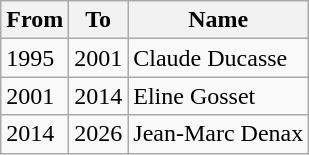<table class="wikitable">
<tr>
<th>From</th>
<th>To</th>
<th>Name</th>
</tr>
<tr>
<td>1995</td>
<td>2001</td>
<td>Claude Ducasse</td>
</tr>
<tr>
<td>2001</td>
<td>2014</td>
<td>Eline Gosset</td>
</tr>
<tr>
<td>2014</td>
<td>2026</td>
<td>Jean-Marc Denax</td>
</tr>
</table>
